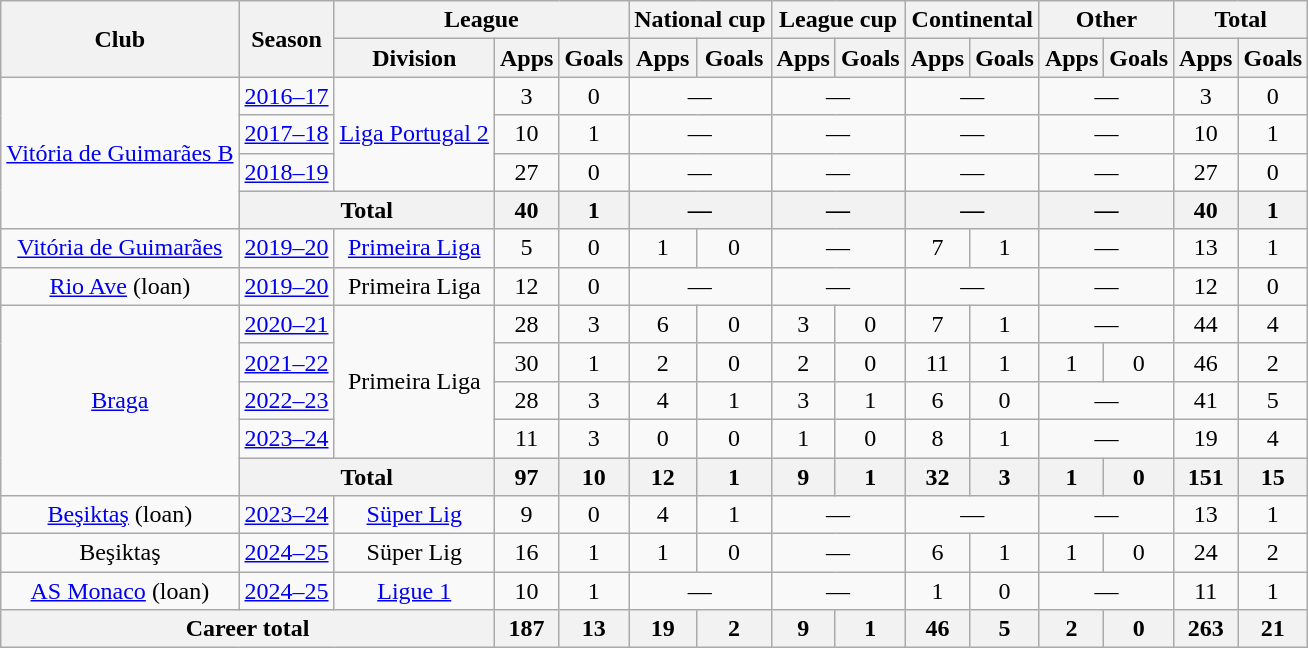<table class="wikitable" style="text-align: center;">
<tr>
<th rowspan="2">Club</th>
<th rowspan="2">Season</th>
<th colspan="3">League</th>
<th colspan="2">National cup</th>
<th colspan="2">League cup</th>
<th colspan="2">Continental</th>
<th colspan="2">Other</th>
<th colspan="2">Total</th>
</tr>
<tr>
<th>Division</th>
<th>Apps</th>
<th>Goals</th>
<th>Apps</th>
<th>Goals</th>
<th>Apps</th>
<th>Goals</th>
<th>Apps</th>
<th>Goals</th>
<th>Apps</th>
<th>Goals</th>
<th>Apps</th>
<th>Goals</th>
</tr>
<tr>
<td rowspan="4"><a href='#'>Vitória de Guimarães B</a></td>
<td><a href='#'>2016–17</a></td>
<td rowspan="3"><a href='#'>Liga Portugal 2</a></td>
<td>3</td>
<td>0</td>
<td colspan="2">—</td>
<td colspan="2">—</td>
<td colspan="2">—</td>
<td colspan="2">—</td>
<td>3</td>
<td>0</td>
</tr>
<tr>
<td><a href='#'>2017–18</a></td>
<td>10</td>
<td>1</td>
<td colspan="2">—</td>
<td colspan="2">—</td>
<td colspan="2">—</td>
<td colspan="2">—</td>
<td>10</td>
<td>1</td>
</tr>
<tr>
<td><a href='#'>2018–19</a></td>
<td>27</td>
<td>0</td>
<td colspan="2">—</td>
<td colspan="2">—</td>
<td colspan="2">—</td>
<td colspan="2">—</td>
<td>27</td>
<td>0</td>
</tr>
<tr>
<th colspan="2">Total</th>
<th>40</th>
<th>1</th>
<th colspan="2">—</th>
<th colspan="2">—</th>
<th colspan="2">—</th>
<th colspan="2">—</th>
<th>40</th>
<th>1</th>
</tr>
<tr>
<td><a href='#'>Vitória de Guimarães</a></td>
<td><a href='#'>2019–20</a></td>
<td><a href='#'>Primeira Liga</a></td>
<td>5</td>
<td>0</td>
<td>1</td>
<td>0</td>
<td colspan="2">—</td>
<td>7</td>
<td>1</td>
<td colspan="2">—</td>
<td>13</td>
<td>1</td>
</tr>
<tr>
<td><a href='#'>Rio Ave</a> (loan)</td>
<td><a href='#'>2019–20</a></td>
<td>Primeira Liga</td>
<td>12</td>
<td>0</td>
<td colspan="2">—</td>
<td colspan="2">—</td>
<td colspan="2">—</td>
<td colspan="2">—</td>
<td>12</td>
<td>0</td>
</tr>
<tr>
<td rowspan="5"><a href='#'>Braga</a></td>
<td><a href='#'>2020–21</a></td>
<td rowspan="4">Primeira Liga</td>
<td>28</td>
<td>3</td>
<td>6</td>
<td>0</td>
<td>3</td>
<td>0</td>
<td>7</td>
<td>1</td>
<td colspan="2">—</td>
<td>44</td>
<td>4</td>
</tr>
<tr>
<td><a href='#'>2021–22</a></td>
<td>30</td>
<td>1</td>
<td>2</td>
<td>0</td>
<td>2</td>
<td>0</td>
<td>11</td>
<td>1</td>
<td>1</td>
<td>0</td>
<td>46</td>
<td>2</td>
</tr>
<tr>
<td><a href='#'>2022–23</a></td>
<td>28</td>
<td>3</td>
<td>4</td>
<td>1</td>
<td>3</td>
<td>1</td>
<td>6</td>
<td>0</td>
<td colspan="2">—</td>
<td>41</td>
<td>5</td>
</tr>
<tr>
<td><a href='#'>2023–24</a></td>
<td>11</td>
<td>3</td>
<td>0</td>
<td>0</td>
<td>1</td>
<td>0</td>
<td>8</td>
<td>1</td>
<td colspan="2">—</td>
<td>19</td>
<td>4</td>
</tr>
<tr>
<th colspan="2">Total</th>
<th>97</th>
<th>10</th>
<th>12</th>
<th>1</th>
<th>9</th>
<th>1</th>
<th>32</th>
<th>3</th>
<th>1</th>
<th>0</th>
<th>151</th>
<th>15</th>
</tr>
<tr>
<td><a href='#'>Beşiktaş</a> (loan)</td>
<td><a href='#'>2023–24</a></td>
<td><a href='#'>Süper Lig</a></td>
<td>9</td>
<td>0</td>
<td>4</td>
<td>1</td>
<td colspan="2">—</td>
<td colspan="2">—</td>
<td colspan="2">—</td>
<td>13</td>
<td>1</td>
</tr>
<tr>
<td>Beşiktaş</td>
<td><a href='#'>2024–25</a></td>
<td>Süper Lig</td>
<td>16</td>
<td>1</td>
<td>1</td>
<td>0</td>
<td colspan="2">—</td>
<td>6</td>
<td>1</td>
<td>1</td>
<td>0</td>
<td>24</td>
<td>2</td>
</tr>
<tr>
<td><a href='#'>AS Monaco</a> (loan)</td>
<td><a href='#'>2024–25</a></td>
<td><a href='#'>Ligue 1</a></td>
<td>10</td>
<td>1</td>
<td colspan="2">—</td>
<td colspan="2">—</td>
<td>1</td>
<td>0</td>
<td colspan="2">—</td>
<td>11</td>
<td>1</td>
</tr>
<tr>
<th colspan="3">Career total</th>
<th>187</th>
<th>13</th>
<th>19</th>
<th>2</th>
<th>9</th>
<th>1</th>
<th>46</th>
<th>5</th>
<th>2</th>
<th>0</th>
<th>263</th>
<th>21</th>
</tr>
</table>
